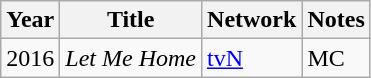<table class="wikitable">
<tr>
<th>Year</th>
<th>Title</th>
<th>Network</th>
<th>Notes</th>
</tr>
<tr>
<td>2016</td>
<td><em>Let Me Home</em></td>
<td><a href='#'>tvN</a></td>
<td>MC</td>
</tr>
</table>
